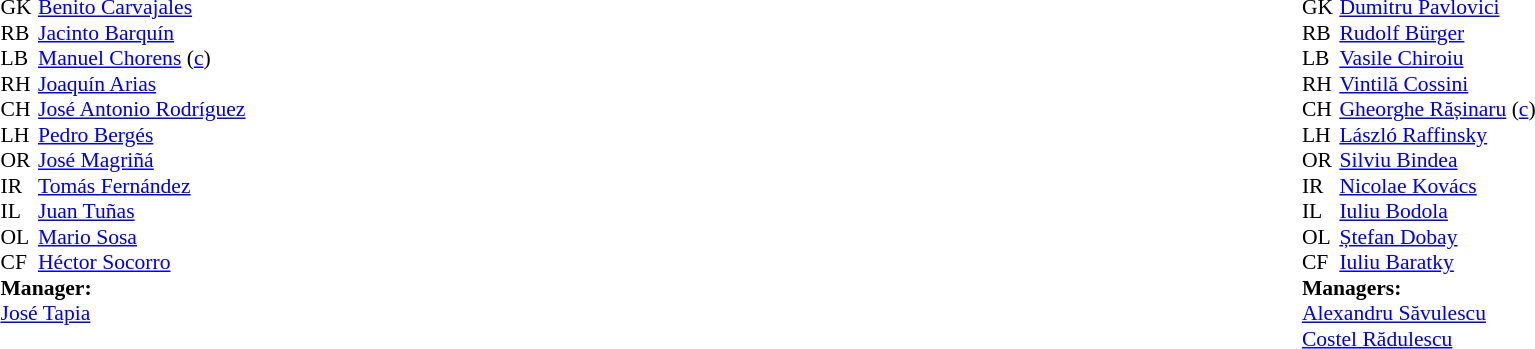<table width="100%">
<tr>
<td valign="top" width="50%"><br><table style="font-size: 90%" cellspacing="0" cellpadding="0">
<tr>
<th width="25"></th>
</tr>
<tr>
<td>GK</td>
<td><a href='#'>Benito Carvajales</a></td>
</tr>
<tr>
<td>RB</td>
<td><a href='#'>Jacinto Barquín</a></td>
</tr>
<tr>
<td>LB</td>
<td><a href='#'>Manuel Chorens</a> (<a href='#'>c</a>)</td>
</tr>
<tr>
<td>RH</td>
<td><a href='#'>Joaquín Arias</a></td>
</tr>
<tr>
<td>CH</td>
<td><a href='#'>José Antonio Rodríguez</a></td>
</tr>
<tr>
<td>LH</td>
<td><a href='#'>Pedro Bergés</a></td>
</tr>
<tr>
<td>OR</td>
<td><a href='#'>José Magriñá</a></td>
</tr>
<tr>
<td>IR</td>
<td><a href='#'>Tomás Fernández</a></td>
</tr>
<tr>
<td>IL</td>
<td><a href='#'>Juan Tuñas</a></td>
</tr>
<tr>
<td>OL</td>
<td><a href='#'>Mario Sosa</a></td>
</tr>
<tr>
<td>CF</td>
<td><a href='#'>Héctor Socorro</a></td>
</tr>
<tr>
<td colspan="4"><strong>Manager:</strong></td>
</tr>
<tr>
<td colspan="4"><a href='#'>José Tapia</a></td>
</tr>
</table>
</td>
<td valign="top"></td>
<td valign="top" width="50%"><br><table style="font-size: 90%" cellspacing="0" cellpadding="0" align=center>
<tr>
<th width="25"></th>
</tr>
<tr>
<td>GK</td>
<td><a href='#'>Dumitru Pavlovici</a></td>
</tr>
<tr>
<td>RB</td>
<td><a href='#'>Rudolf Bürger</a></td>
</tr>
<tr>
<td>LB</td>
<td><a href='#'>Vasile Chiroiu</a></td>
</tr>
<tr>
<td>RH</td>
<td><a href='#'>Vintilă Cossini</a></td>
</tr>
<tr>
<td>CH</td>
<td><a href='#'>Gheorghe Rășinaru</a> (<a href='#'>c</a>)</td>
</tr>
<tr>
<td>LH</td>
<td><a href='#'>László Raffinsky</a></td>
</tr>
<tr>
<td>OR</td>
<td><a href='#'>Silviu Bindea</a></td>
</tr>
<tr>
<td>IR</td>
<td><a href='#'>Nicolae Kovács</a></td>
</tr>
<tr>
<td>IL</td>
<td><a href='#'>Iuliu Bodola</a></td>
</tr>
<tr>
<td>OL</td>
<td><a href='#'>Ștefan Dobay</a></td>
</tr>
<tr>
<td>CF</td>
<td><a href='#'>Iuliu Baratky</a></td>
</tr>
<tr>
<td colspan="4"><strong>Managers:</strong></td>
</tr>
<tr>
<td colspan="4"><a href='#'>Alexandru Săvulescu</a><br><a href='#'>Costel Rădulescu</a></td>
</tr>
</table>
</td>
</tr>
</table>
